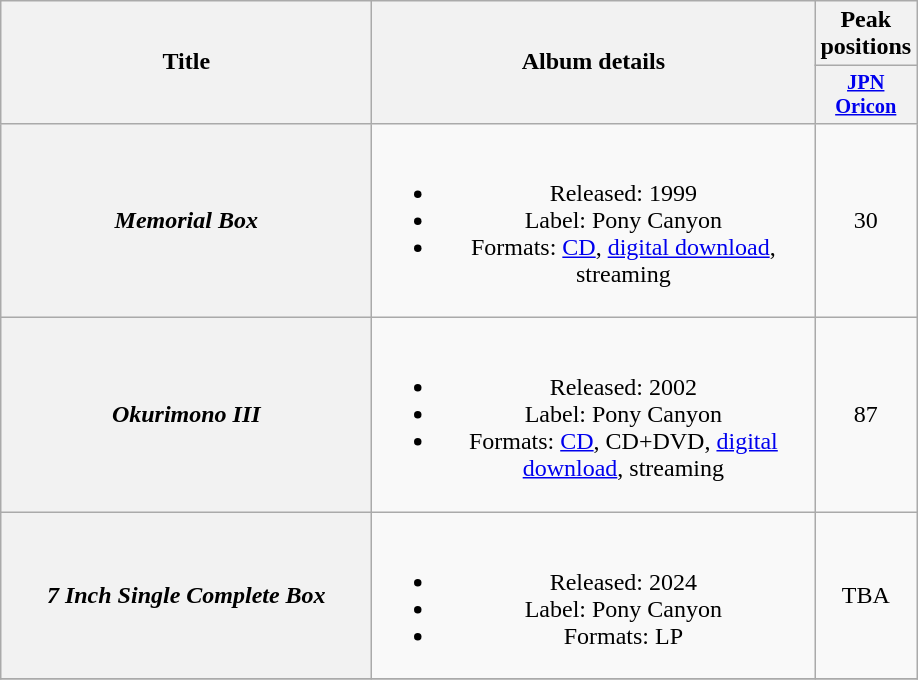<table class="wikitable plainrowheaders" style="text-align:center;">
<tr>
<th style="width:15em;" rowspan="2">Title</th>
<th style="width:18em;" rowspan="2">Album details</th>
<th colspan="1">Peak positions</th>
</tr>
<tr>
<th style="width:3em;font-size:85%"><a href='#'>JPN<br>Oricon</a><br></th>
</tr>
<tr>
<th scope="row"><em>Memorial Box</em></th>
<td><br><ul><li>Released: 1999</li><li>Label: Pony Canyon</li><li>Formats: <a href='#'>CD</a>, <a href='#'>digital download</a>, streaming</li></ul></td>
<td>30</td>
</tr>
<tr>
<th scope="row"><em>Okurimono III</em></th>
<td><br><ul><li>Released: 2002</li><li>Label: Pony Canyon</li><li>Formats: <a href='#'>CD</a>, CD+DVD, <a href='#'>digital download</a>, streaming</li></ul></td>
<td>87</td>
</tr>
<tr>
<th scope="row"><em>7 Inch Single Complete Box</em></th>
<td><br><ul><li>Released: 2024</li><li>Label: Pony Canyon</li><li>Formats: LP</li></ul></td>
<td>TBA</td>
</tr>
<tr>
</tr>
</table>
